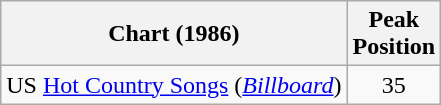<table class="wikitable">
<tr>
<th align="left">Chart (1986)</th>
<th align="left">Peak<br>Position</th>
</tr>
<tr>
<td align="left">US <a href='#'>Hot Country Songs</a> (<em><a href='#'>Billboard</a></em>)</td>
<td align="center">35</td>
</tr>
</table>
